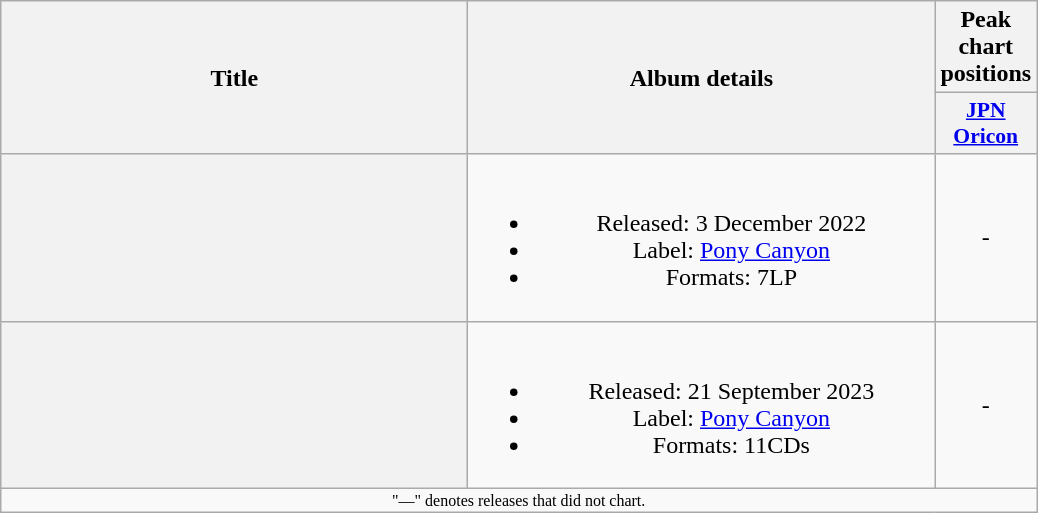<table class="wikitable plainrowheaders" style="text-align:center;">
<tr>
<th scope="col" rowspan="2" style="width:19em;">Title</th>
<th scope="col" rowspan="2" style="width:19em;">Album details</th>
<th scope="col">Peak<br>chart<br>positions</th>
</tr>
<tr>
<th scope="col" style="width:2.9em;font-size:90%;"><a href='#'>JPN<br>Oricon</a><br></th>
</tr>
<tr>
<th scope="row"></th>
<td><br><ul><li>Released: 3 December 2022</li><li>Label: <a href='#'>Pony Canyon</a></li><li>Formats:  7LP</li></ul></td>
<td>-</td>
</tr>
<tr>
<th scope="row"></th>
<td><br><ul><li>Released: 21 September 2023</li><li>Label: <a href='#'>Pony Canyon</a></li><li>Formats: 11CDs</li></ul></td>
<td>-</td>
</tr>
<tr>
<td align="center" colspan="4" style="font-size: 8pt">"—" denotes releases that did not chart.</td>
</tr>
</table>
